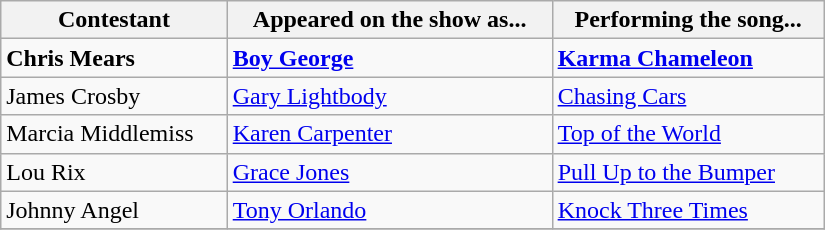<table class="wikitable" width="550px">
<tr>
<th align="left">Contestant</th>
<th align="left">Appeared on the show as...</th>
<th align="left">Performing the song...</th>
</tr>
<tr>
<td align="left"><strong>Chris Mears</strong></td>
<td align="left"><strong><a href='#'>Boy George</a></strong></td>
<td align="left"><strong><a href='#'>Karma Chameleon</a></strong></td>
</tr>
<tr>
<td align="left">James Crosby</td>
<td align="left"><a href='#'>Gary Lightbody</a></td>
<td align="left"><a href='#'>Chasing Cars</a></td>
</tr>
<tr>
<td align="left">Marcia Middlemiss</td>
<td align="left"><a href='#'>Karen Carpenter</a></td>
<td align="left"><a href='#'>Top of the World</a></td>
</tr>
<tr>
<td align="left">Lou Rix</td>
<td align="left"><a href='#'>Grace Jones</a></td>
<td align="left"><a href='#'>Pull Up to the Bumper</a></td>
</tr>
<tr>
<td align="left">Johnny Angel</td>
<td align="left"><a href='#'>Tony Orlando</a></td>
<td align="left"><a href='#'>Knock Three Times</a></td>
</tr>
<tr>
</tr>
</table>
